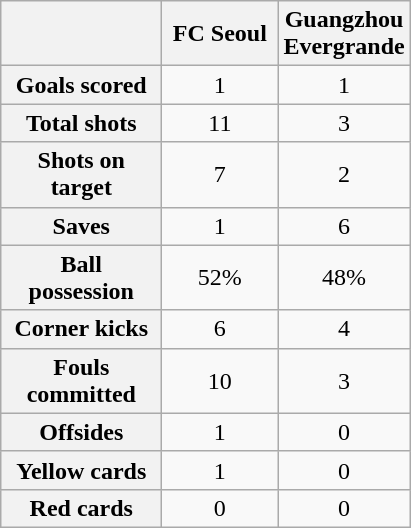<table class="wikitable plainrowheaders" style="text-align: center">
<tr>
<th scope="col" style="width:100px;"></th>
<th scope="col" style="width:70px;">FC Seoul</th>
<th scope="col" style="width:70px;">Guangzhou Evergrande</th>
</tr>
<tr>
<th scope=row>Goals scored</th>
<td>1</td>
<td>1</td>
</tr>
<tr>
<th scope=row>Total shots</th>
<td>11</td>
<td>3</td>
</tr>
<tr>
<th scope=row>Shots on target</th>
<td>7</td>
<td>2</td>
</tr>
<tr>
<th scope=row>Saves</th>
<td>1</td>
<td>6</td>
</tr>
<tr>
<th scope=row>Ball possession</th>
<td>52%</td>
<td>48%</td>
</tr>
<tr>
<th scope=row>Corner kicks</th>
<td>6</td>
<td>4</td>
</tr>
<tr>
<th scope=row>Fouls committed</th>
<td>10</td>
<td>3</td>
</tr>
<tr>
<th scope=row>Offsides</th>
<td>1</td>
<td>0</td>
</tr>
<tr>
<th scope=row>Yellow cards</th>
<td>1</td>
<td>0</td>
</tr>
<tr>
<th scope=row>Red cards</th>
<td>0</td>
<td>0</td>
</tr>
</table>
